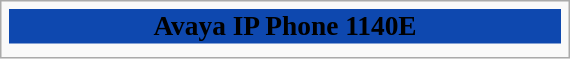<table class="infobox" style="width: 25em; font-size: 95%;">
<tr ! colspan="2" bgcolor="#0E48AF">
<td colspan="2" style="text-align:center; font-size:larger;"><span><strong>Avaya IP Phone 1140E</strong></span></td>
</tr>
<tr>
<td style="text-align:center;" colspan="2"></td>
</tr>
</table>
